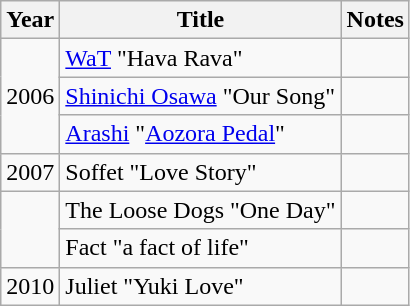<table class="wikitable">
<tr>
<th>Year</th>
<th>Title</th>
<th>Notes</th>
</tr>
<tr>
<td rowspan="3">2006</td>
<td><a href='#'>WaT</a> "Hava Rava"</td>
<td></td>
</tr>
<tr>
<td><a href='#'>Shinichi Osawa</a> "Our Song"</td>
<td></td>
</tr>
<tr>
<td><a href='#'>Arashi</a> "<a href='#'>Aozora Pedal</a>"</td>
<td></td>
</tr>
<tr>
<td>2007</td>
<td>Soffet "Love Story"</td>
<td></td>
</tr>
<tr>
<td rowspan="2"></td>
<td>The Loose Dogs "One Day"</td>
<td></td>
</tr>
<tr>
<td>Fact "a fact of life"</td>
<td></td>
</tr>
<tr>
<td>2010</td>
<td>Juliet "Yuki Love"</td>
<td></td>
</tr>
</table>
